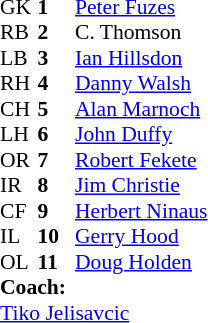<table style="font-size: 90%" cellspacing="0" cellpadding="0">
<tr>
<th width="25"></th>
<th width="25"></th>
</tr>
<tr>
<td>GK</td>
<td><strong>1</strong></td>
<td> <a href='#'>Peter Fuzes</a></td>
</tr>
<tr>
<td>RB</td>
<td><strong>2</strong></td>
<td> C. Thomson</td>
</tr>
<tr>
<td>LB</td>
<td><strong>3</strong></td>
<td> <a href='#'>Ian Hillsdon</a></td>
</tr>
<tr>
<td>RH</td>
<td><strong>4</strong></td>
<td> <a href='#'>Danny Walsh</a></td>
</tr>
<tr>
<td>CH</td>
<td><strong>5</strong></td>
<td> <a href='#'>Alan Marnoch</a></td>
</tr>
<tr>
<td>LH</td>
<td><strong>6</strong></td>
<td> <a href='#'>John Duffy</a></td>
</tr>
<tr>
<td>OR</td>
<td><strong>7</strong></td>
<td> <a href='#'>Robert Fekete</a></td>
</tr>
<tr>
<td>IR</td>
<td><strong>8</strong></td>
<td> <a href='#'>Jim Christie</a></td>
</tr>
<tr>
<td>CF</td>
<td><strong>9</strong></td>
<td> <a href='#'>Herbert Ninaus</a></td>
</tr>
<tr>
<td>IL</td>
<td><strong>10</strong></td>
<td> <a href='#'>Gerry Hood</a></td>
</tr>
<tr>
<td>OL</td>
<td><strong>11</strong></td>
<td> <a href='#'>Doug Holden</a></td>
</tr>
<tr>
<td colspan=4><strong>Coach:</strong></td>
</tr>
<tr>
<td colspan=4> <a href='#'>Tiko Jelisavcic</a></td>
</tr>
</table>
